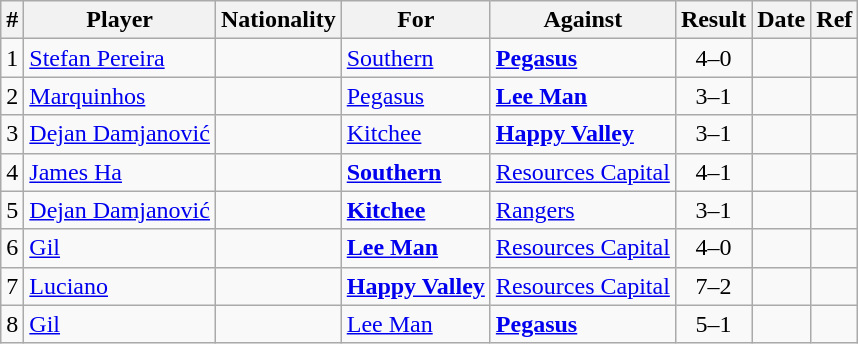<table class="wikitable sortable">
<tr>
<th>#</th>
<th>Player</th>
<th>Nationality</th>
<th>For</th>
<th>Against</th>
<th align=center>Result</th>
<th>Date</th>
<th>Ref</th>
</tr>
<tr>
<td>1</td>
<td><a href='#'>Stefan Pereira</a></td>
<td></td>
<td><a href='#'>Southern</a></td>
<td><strong><a href='#'>Pegasus</a></strong></td>
<td style="text-align:center;">4–0</td>
<td></td>
<td></td>
</tr>
<tr>
<td>2</td>
<td><a href='#'>Marquinhos</a></td>
<td></td>
<td><a href='#'>Pegasus</a></td>
<td><strong><a href='#'>Lee Man</a></strong></td>
<td style="text-align:center;">3–1</td>
<td></td>
<td></td>
</tr>
<tr>
<td>3</td>
<td><a href='#'>Dejan Damjanović</a></td>
<td></td>
<td><a href='#'>Kitchee</a></td>
<td><strong><a href='#'>Happy Valley</a></strong></td>
<td style="text-align:center;">3–1</td>
<td></td>
<td></td>
</tr>
<tr>
<td>4</td>
<td><a href='#'>James Ha</a></td>
<td></td>
<td><strong><a href='#'>Southern</a></strong></td>
<td><a href='#'>Resources Capital</a></td>
<td style="text-align:center;">4–1</td>
<td></td>
<td></td>
</tr>
<tr>
<td>5</td>
<td><a href='#'>Dejan Damjanović</a></td>
<td></td>
<td><strong><a href='#'>Kitchee</a></strong></td>
<td><a href='#'>Rangers</a></td>
<td style="text-align:center;">3–1</td>
<td></td>
<td></td>
</tr>
<tr>
<td>6</td>
<td><a href='#'>Gil</a></td>
<td></td>
<td><strong><a href='#'>Lee Man</a></strong></td>
<td><a href='#'>Resources Capital</a></td>
<td style="text-align:center;">4–0</td>
<td></td>
<td></td>
</tr>
<tr>
<td>7</td>
<td><a href='#'>Luciano</a></td>
<td></td>
<td><strong><a href='#'>Happy Valley</a></strong></td>
<td><a href='#'>Resources Capital</a></td>
<td style="text-align:center;">7–2</td>
<td></td>
<td></td>
</tr>
<tr>
<td>8</td>
<td><a href='#'>Gil</a></td>
<td></td>
<td><a href='#'>Lee Man</a></td>
<td><strong><a href='#'>Pegasus</a></strong></td>
<td style="text-align:center;">5–1</td>
<td></td>
<td></td>
</tr>
</table>
